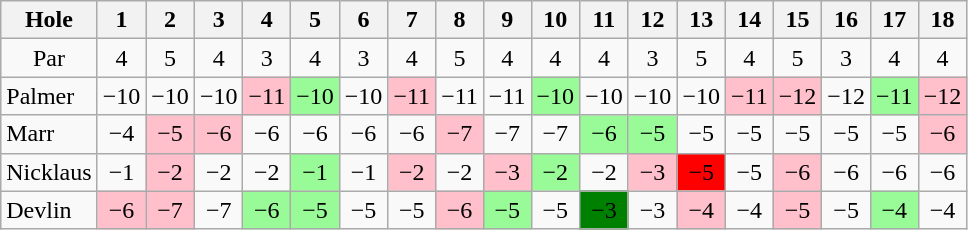<table class="wikitable" style="text-align:center">
<tr>
<th>Hole</th>
<th>  1  </th>
<th>  2  </th>
<th>  3  </th>
<th> 4 </th>
<th> 5 </th>
<th> 6 </th>
<th> 7 </th>
<th> 8 </th>
<th> 9 </th>
<th>10</th>
<th>11</th>
<th>12</th>
<th>13</th>
<th>14</th>
<th>15</th>
<th>16</th>
<th>17</th>
<th>18</th>
</tr>
<tr>
<td>Par</td>
<td>4</td>
<td>5</td>
<td>4</td>
<td>3</td>
<td>4</td>
<td>3</td>
<td>4</td>
<td>5</td>
<td>4</td>
<td>4</td>
<td>4</td>
<td>3</td>
<td>5</td>
<td>4</td>
<td>5</td>
<td>3</td>
<td>4</td>
<td>4</td>
</tr>
<tr>
<td align=left> Palmer</td>
<td>−10</td>
<td>−10</td>
<td>−10</td>
<td style="background: Pink;">−11</td>
<td style="background: PaleGreen;">−10</td>
<td>−10</td>
<td style="background: Pink;">−11</td>
<td>−11</td>
<td>−11</td>
<td style="background: PaleGreen;">−10</td>
<td>−10</td>
<td>−10</td>
<td>−10</td>
<td style="background: Pink;">−11</td>
<td style="background: Pink;">−12</td>
<td>−12</td>
<td style="background: PaleGreen;">−11</td>
<td style="background: Pink;">−12</td>
</tr>
<tr>
<td align=left> Marr</td>
<td>−4</td>
<td style="background: Pink;">−5</td>
<td style="background: Pink;">−6</td>
<td>−6</td>
<td>−6</td>
<td>−6</td>
<td>−6</td>
<td style="background: Pink;">−7</td>
<td>−7</td>
<td>−7</td>
<td style="background: PaleGreen;">−6</td>
<td style="background: PaleGreen;">−5</td>
<td>−5</td>
<td>−5</td>
<td>−5</td>
<td>−5</td>
<td>−5</td>
<td style="background: Pink;">−6</td>
</tr>
<tr>
<td align=left> Nicklaus</td>
<td>−1</td>
<td style="background: Pink;">−2</td>
<td>−2</td>
<td>−2</td>
<td style="background: PaleGreen;">−1</td>
<td>−1</td>
<td style="background: Pink;">−2</td>
<td>−2</td>
<td style="background: Pink;">−3</td>
<td style="background: PaleGreen;">−2</td>
<td>−2</td>
<td style="background: Pink;">−3</td>
<td style="background: Red;">−5</td>
<td>−5</td>
<td style="background: Pink;">−6</td>
<td>−6</td>
<td>−6</td>
<td>−6</td>
</tr>
<tr>
<td align=left> Devlin</td>
<td style="background: Pink;">−6</td>
<td style="background: Pink;">−7</td>
<td>−7</td>
<td style="background: PaleGreen;">−6</td>
<td style="background: PaleGreen;">−5</td>
<td>−5</td>
<td>−5</td>
<td style="background: Pink;">−6</td>
<td style="background: PaleGreen;">−5</td>
<td>−5</td>
<td style="background: Green;">−3</td>
<td>−3</td>
<td style="background: Pink;">−4</td>
<td>−4</td>
<td style="background: Pink;">−5</td>
<td>−5</td>
<td style="background: PaleGreen;">−4</td>
<td>−4</td>
</tr>
</table>
